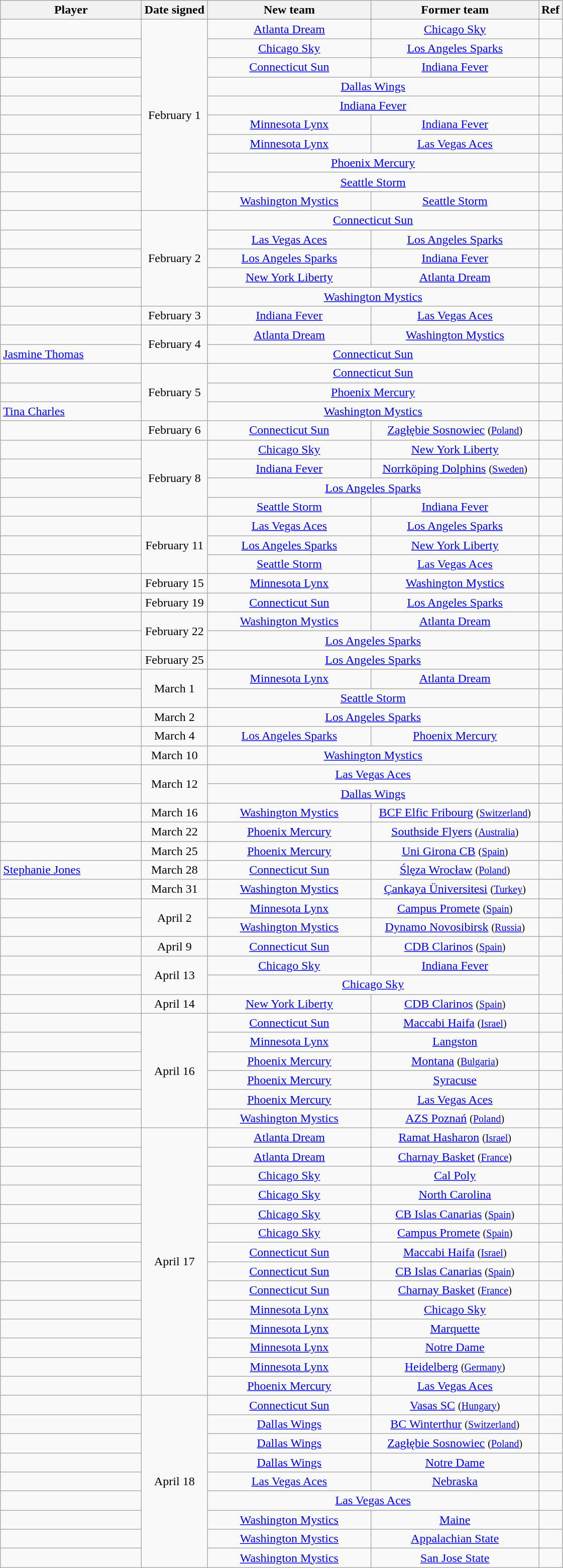<table class="wikitable sortable" style="text-align:center">
<tr>
<th style="width:180px">Player</th>
<th style="width:80px">Date signed</th>
<th style="width:210px">New team</th>
<th style="width:215px">Former team</th>
<th class="unsortable">Ref</th>
</tr>
<tr>
<td align="left"> </td>
<td rowspan="10" align="center">February 1</td>
<td align="center"><a href='#'>Atlanta Dream</a></td>
<td align="center"><a href='#'>Chicago Sky</a></td>
<td align="center"></td>
</tr>
<tr>
<td align="left"> </td>
<td align="center"><a href='#'>Chicago Sky</a></td>
<td align="center"><a href='#'>Los Angeles Sparks</a></td>
<td align="center"></td>
</tr>
<tr>
<td align="left"> </td>
<td align="center"><a href='#'>Connecticut Sun</a></td>
<td align="center"><a href='#'>Indiana Fever</a></td>
<td align="center"></td>
</tr>
<tr>
<td align="left"> </td>
<td colspan="2" align="center"><a href='#'>Dallas Wings</a></td>
<td align="center"></td>
</tr>
<tr>
<td align="left"> </td>
<td colspan="2" align="center"><a href='#'>Indiana Fever</a></td>
<td align="center"></td>
</tr>
<tr>
<td align="left"> </td>
<td align="center"><a href='#'>Minnesota Lynx</a></td>
<td align="center"><a href='#'>Indiana Fever</a></td>
<td align="center"></td>
</tr>
<tr>
<td align="left"> </td>
<td align="center"><a href='#'>Minnesota Lynx</a></td>
<td align="center"><a href='#'>Las Vegas Aces</a></td>
<td align="center"></td>
</tr>
<tr>
<td align="left"> </td>
<td colspan="2" align="center"><a href='#'>Phoenix Mercury</a></td>
<td align="center"></td>
</tr>
<tr>
<td align="left"> </td>
<td colspan="2" align="center"><a href='#'>Seattle Storm</a></td>
<td align="center"></td>
</tr>
<tr>
<td align="left"> </td>
<td align="center"><a href='#'>Washington Mystics</a></td>
<td align="center"><a href='#'>Seattle Storm</a></td>
<td align="center"></td>
</tr>
<tr>
<td align="left"> </td>
<td rowspan="5" align="center">February 2</td>
<td colspan="2" align="center"><a href='#'>Connecticut Sun</a></td>
<td align="center"></td>
</tr>
<tr>
<td align="left"> </td>
<td align="center"><a href='#'>Las Vegas Aces</a></td>
<td align="center"><a href='#'>Los Angeles Sparks</a></td>
<td align="center"></td>
</tr>
<tr>
<td align="left"> </td>
<td align="center"><a href='#'>Los Angeles Sparks</a></td>
<td align="center"><a href='#'>Indiana Fever</a></td>
<td align="center"></td>
</tr>
<tr>
<td align="left"> </td>
<td align="center"><a href='#'>New York Liberty</a></td>
<td align="center"><a href='#'>Atlanta Dream</a></td>
<td align="center"></td>
</tr>
<tr>
<td align="left"> </td>
<td colspan="2" align="center"><a href='#'>Washington Mystics</a></td>
<td align="center"></td>
</tr>
<tr>
<td align="left"> </td>
<td align="center">February 3</td>
<td align="center"><a href='#'>Indiana Fever</a></td>
<td align="center"><a href='#'>Las Vegas Aces</a></td>
<td align="center"></td>
</tr>
<tr>
<td align="left"> </td>
<td rowspan="2" align="center">February 4</td>
<td align="center"><a href='#'>Atlanta Dream</a></td>
<td align="center"><a href='#'>Washington Mystics</a></td>
<td align="center"></td>
</tr>
<tr>
<td align="left"> <a href='#'>Jasmine Thomas</a></td>
<td colspan="2" align="center"><a href='#'>Connecticut Sun</a></td>
<td align="center"></td>
</tr>
<tr>
<td align="left"> </td>
<td rowspan="3" align="center">February 5</td>
<td colspan="2" align="center"><a href='#'>Connecticut Sun</a></td>
<td align="center"></td>
</tr>
<tr>
<td align="left"> </td>
<td colspan="2" align="center"><a href='#'>Phoenix Mercury</a></td>
<td align="center"></td>
</tr>
<tr>
<td align="left"> <a href='#'>Tina Charles</a></td>
<td colspan="2" align="center"><a href='#'>Washington Mystics</a></td>
<td align="center"></td>
</tr>
<tr>
<td align="left"> </td>
<td align="center">February 6</td>
<td align="center"><a href='#'>Connecticut Sun</a></td>
<td align="center"><a href='#'>Zagłębie Sosnowiec</a> <small>(<a href='#'>Poland</a>)</small></td>
<td align="center"></td>
</tr>
<tr>
<td align="left"> </td>
<td rowspan="4" align="center">February 8</td>
<td align="center"><a href='#'>Chicago Sky</a></td>
<td align="center"><a href='#'>New York Liberty</a></td>
<td align="center"></td>
</tr>
<tr>
<td align="left"> </td>
<td align="center"><a href='#'>Indiana Fever</a></td>
<td align="center"><a href='#'>Norrköping Dolphins</a> <small>(<a href='#'>Sweden</a>)</small></td>
<td align="center"></td>
</tr>
<tr>
<td align="left"> </td>
<td colspan="2" align="center"><a href='#'>Los Angeles Sparks</a></td>
<td align="center"></td>
</tr>
<tr>
<td align="left"> </td>
<td align="center"><a href='#'>Seattle Storm</a></td>
<td align="center"><a href='#'>Indiana Fever</a></td>
<td align="center"></td>
</tr>
<tr>
<td align="left"> </td>
<td rowspan="3" align="center">February 11</td>
<td align="center"><a href='#'>Las Vegas Aces</a></td>
<td align="center"><a href='#'>Los Angeles Sparks</a></td>
<td align="center"></td>
</tr>
<tr>
<td align="left"> </td>
<td align="center"><a href='#'>Los Angeles Sparks</a></td>
<td align="center"><a href='#'>New York Liberty</a></td>
<td align="center"></td>
</tr>
<tr>
<td align="left"> </td>
<td align="center"><a href='#'>Seattle Storm</a></td>
<td align="center"><a href='#'>Las Vegas Aces</a></td>
<td align="center"></td>
</tr>
<tr>
<td align="left"> </td>
<td align="center">February 15</td>
<td align="center"><a href='#'>Minnesota Lynx</a></td>
<td align="center"><a href='#'>Washington Mystics</a></td>
<td align="center"></td>
</tr>
<tr>
<td align="left"> </td>
<td align="center">February 19</td>
<td align="center"><a href='#'>Connecticut Sun</a></td>
<td align="center"><a href='#'>Los Angeles Sparks</a></td>
<td align="center"></td>
</tr>
<tr>
<td align="left"> </td>
<td rowspan="2" align="center">February 22</td>
<td align="center"><a href='#'>Washington Mystics</a></td>
<td align="center"><a href='#'>Atlanta Dream</a></td>
<td align="center"></td>
</tr>
<tr>
<td align="left"> </td>
<td colspan="2" align="center"><a href='#'>Los Angeles Sparks</a></td>
<td align="center"></td>
</tr>
<tr>
<td align="left"> </td>
<td align="center">February 25</td>
<td colspan="2" align="center"><a href='#'>Los Angeles Sparks</a></td>
<td align="center"></td>
</tr>
<tr>
<td align="left"> </td>
<td rowspan="2" align="center">March 1</td>
<td align="center"><a href='#'>Minnesota Lynx</a></td>
<td align="center"><a href='#'>Atlanta Dream</a></td>
<td align="center"></td>
</tr>
<tr>
<td align="left"> </td>
<td colspan="2" align="center"><a href='#'>Seattle Storm</a></td>
<td align="center"></td>
</tr>
<tr>
<td align="left"> </td>
<td align="center">March 2</td>
<td colspan="2" align="center"><a href='#'>Los Angeles Sparks</a></td>
<td align="center"></td>
</tr>
<tr>
<td align="left"> </td>
<td align="center">March 4</td>
<td align="center"><a href='#'>Los Angeles Sparks</a></td>
<td align="center"><a href='#'>Phoenix Mercury</a></td>
<td align="center"></td>
</tr>
<tr>
<td align="left"> </td>
<td align="center">March 10</td>
<td colspan="2" align="center"><a href='#'>Washington Mystics</a></td>
<td align="center"></td>
</tr>
<tr>
<td align="left"> </td>
<td rowspan="2" align="center">March 12</td>
<td colspan="2" align="center"><a href='#'>Las Vegas Aces</a></td>
<td align="center"></td>
</tr>
<tr>
<td align="left"> </td>
<td colspan="2" align="center"><a href='#'>Dallas Wings</a></td>
<td align="center"></td>
</tr>
<tr>
<td align="left"> </td>
<td align="center">March 16</td>
<td align="center"><a href='#'>Washington Mystics</a></td>
<td align="center"><a href='#'>BCF Elfic Fribourg</a> <small>(<a href='#'>Switzerland</a>)</small></td>
<td align="center"></td>
</tr>
<tr>
<td align="left"> </td>
<td align="center">March 22</td>
<td align="center"><a href='#'>Phoenix Mercury</a></td>
<td align="center"><a href='#'>Southside Flyers</a> <small>(<a href='#'>Australia</a>)</small></td>
<td align="center"></td>
</tr>
<tr>
<td align="left"> </td>
<td align="center">March 25</td>
<td align="center"><a href='#'>Phoenix Mercury</a></td>
<td align="center"><a href='#'>Uni Girona CB</a> <small>(<a href='#'>Spain</a>)</small></td>
<td align="center"></td>
</tr>
<tr>
<td align="left"> <a href='#'>Stephanie Jones</a></td>
<td align="center">March 28</td>
<td align="center"><a href='#'>Connecticut Sun</a></td>
<td align="center"><a href='#'>Ślęza Wrocław</a> <small>(<a href='#'>Poland</a>)</small></td>
<td align="center"></td>
</tr>
<tr>
<td align="left"> </td>
<td align="center">March 31</td>
<td align="center"><a href='#'>Washington Mystics</a></td>
<td align="center"><a href='#'>Çankaya Üniversitesi</a> <small>(<a href='#'>Turkey</a>)</small></td>
<td align="center"></td>
</tr>
<tr>
<td align="left"> </td>
<td rowspan="2" align="center">April 2</td>
<td align="center"><a href='#'>Minnesota Lynx</a></td>
<td align="center"><a href='#'>Campus Promete</a> <small>(<a href='#'>Spain</a>)</small></td>
<td align="center"></td>
</tr>
<tr>
<td align="left"> </td>
<td align="center"><a href='#'>Washington Mystics</a></td>
<td align="center"><a href='#'>Dynamo Novosibirsk</a> <small>(<a href='#'>Russia</a>)</small></td>
<td align="center"></td>
</tr>
<tr>
<td align="left"> </td>
<td align="center">April 9</td>
<td align="center"><a href='#'>Connecticut Sun</a></td>
<td align="center"><a href='#'>CDB Clarinos</a> <small>(<a href='#'>Spain</a>)</small></td>
<td align="center"></td>
</tr>
<tr>
<td align="left"> </td>
<td rowspan="2" align="center">April 13</td>
<td align="center"><a href='#'>Chicago Sky</a></td>
<td align="center"><a href='#'>Indiana Fever</a></td>
<td rowspan="2" align="center"></td>
</tr>
<tr>
<td align="left"> </td>
<td colspan="2" align="center"><a href='#'>Chicago Sky</a></td>
</tr>
<tr>
<td align="left"> </td>
<td align="center">April 14</td>
<td align="center"><a href='#'>New York Liberty</a></td>
<td align="center"><a href='#'>CDB Clarinos</a> <small>(<a href='#'>Spain</a>)</small></td>
<td align="center"></td>
</tr>
<tr>
<td align="left"> </td>
<td rowspan="6" align="center">April 16</td>
<td align="center"><a href='#'>Connecticut Sun</a></td>
<td align="center"><a href='#'>Maccabi Haifa</a> <small>(<a href='#'>Israel</a>)</small></td>
<td align="center"></td>
</tr>
<tr>
<td align="left"> </td>
<td align="center"><a href='#'>Minnesota Lynx</a></td>
<td align="center"><a href='#'>Langston</a></td>
<td align="center"></td>
</tr>
<tr>
<td align="left"> </td>
<td align="center"><a href='#'>Phoenix Mercury</a></td>
<td align="center"><a href='#'>Montana</a> <small>(<a href='#'>Bulgaria</a>)</small></td>
<td align="center"></td>
</tr>
<tr>
<td align="left"> </td>
<td align="center"><a href='#'>Phoenix Mercury</a></td>
<td align="center"><a href='#'>Syracuse</a></td>
<td align="center"></td>
</tr>
<tr>
<td align="left"> </td>
<td align="center"><a href='#'>Phoenix Mercury</a></td>
<td align="center"><a href='#'>Las Vegas Aces</a></td>
<td align="center"></td>
</tr>
<tr>
<td align="left"> </td>
<td align="center"><a href='#'>Washington Mystics</a></td>
<td align="center"><a href='#'>AZS Poznań</a> <small>(<a href='#'>Poland</a>)</small></td>
<td align="center"></td>
</tr>
<tr>
<td align="left"> </td>
<td rowspan="14" align="center">April 17</td>
<td align="center"><a href='#'>Atlanta Dream</a></td>
<td align="center"><a href='#'>Ramat Hasharon</a> <small>(<a href='#'>Israel</a>)</small></td>
<td align="center"></td>
</tr>
<tr>
<td align="left"> </td>
<td align="center"><a href='#'>Atlanta Dream</a></td>
<td align="center"><a href='#'>Charnay Basket</a> <small>(<a href='#'>France</a>)</small></td>
<td align="center"></td>
</tr>
<tr>
<td align="left"> </td>
<td align="center"><a href='#'>Chicago Sky</a></td>
<td align="center"><a href='#'>Cal Poly</a></td>
<td align="center"></td>
</tr>
<tr>
<td align="left"> </td>
<td align="center"><a href='#'>Chicago Sky</a></td>
<td align="center"><a href='#'>North Carolina</a></td>
<td align="center"></td>
</tr>
<tr>
<td align="left"> </td>
<td align="center"><a href='#'>Chicago Sky</a></td>
<td align="center"><a href='#'>CB Islas Canarias</a> <small>(<a href='#'>Spain</a>)</small></td>
<td align="center"></td>
</tr>
<tr>
<td align="left"> </td>
<td align="center"><a href='#'>Chicago Sky</a></td>
<td align="center"><a href='#'>Campus Promete</a> <small>(<a href='#'>Spain</a>)</small></td>
<td align="center"></td>
</tr>
<tr>
<td align="left"> </td>
<td align="center"><a href='#'>Connecticut Sun</a></td>
<td align="center"><a href='#'>Maccabi Haifa</a> <small>(<a href='#'>Israel</a>)</small></td>
<td align="center"></td>
</tr>
<tr>
<td align="left"> </td>
<td align="center"><a href='#'>Connecticut Sun</a></td>
<td align="center"><a href='#'>CB Islas Canarias</a> <small>(<a href='#'>Spain</a>)</small></td>
<td align="center"></td>
</tr>
<tr>
<td align="left"> </td>
<td align="center"><a href='#'>Connecticut Sun</a></td>
<td align="center"><a href='#'>Charnay Basket</a> <small>(<a href='#'>France</a>)</small></td>
<td align="center"></td>
</tr>
<tr>
<td align="left"> </td>
<td align="center"><a href='#'>Minnesota Lynx</a></td>
<td align="center"><a href='#'>Chicago Sky</a></td>
<td align="center"></td>
</tr>
<tr>
<td align="left"> </td>
<td align="center"><a href='#'>Minnesota Lynx</a></td>
<td align="center"><a href='#'>Marquette</a></td>
<td align="center"></td>
</tr>
<tr>
<td align="left"> </td>
<td align="center"><a href='#'>Minnesota Lynx</a></td>
<td align="center"><a href='#'>Notre Dame</a></td>
<td align="center"></td>
</tr>
<tr>
<td align="left"> </td>
<td align="center"><a href='#'>Minnesota Lynx</a></td>
<td align="center"><a href='#'>Heidelberg</a> <small>(<a href='#'>Germany</a>)</small></td>
<td align="center"></td>
</tr>
<tr>
<td align="left"> </td>
<td align="center"><a href='#'>Phoenix Mercury</a></td>
<td align="center"><a href='#'>Las Vegas Aces</a></td>
<td align="center"></td>
</tr>
<tr>
<td align="left"> </td>
<td rowspan="9" align="center">April 18</td>
<td align="center"><a href='#'>Connecticut Sun</a></td>
<td align="center"><a href='#'>Vasas SC</a> <small>(<a href='#'>Hungary</a>)</small></td>
<td align="center"></td>
</tr>
<tr>
<td align="left"> </td>
<td align="center"><a href='#'>Dallas Wings</a></td>
<td align="center"><a href='#'>BC Winterthur</a> <small>(<a href='#'>Switzerland</a>)</small></td>
<td align="center"></td>
</tr>
<tr>
<td align="left"> </td>
<td align="center"><a href='#'>Dallas Wings</a></td>
<td align="center"><a href='#'>Zagłębie Sosnowiec</a> <small>(<a href='#'>Poland</a>)</small></td>
<td align="center"></td>
</tr>
<tr>
<td align="left"> </td>
<td align="center"><a href='#'>Dallas Wings</a></td>
<td align="center"><a href='#'>Notre Dame</a></td>
<td align="center"></td>
</tr>
<tr>
<td align="left"> </td>
<td align="center"><a href='#'>Las Vegas Aces</a></td>
<td align="center"><a href='#'>Nebraska</a></td>
<td align="center"></td>
</tr>
<tr>
<td align="left"> </td>
<td colspan="2" align="center"><a href='#'>Las Vegas Aces</a></td>
<td align="center"></td>
</tr>
<tr>
<td align="left"> </td>
<td align="center"><a href='#'>Washington Mystics</a></td>
<td align="center"><a href='#'>Maine</a></td>
<td align="center"></td>
</tr>
<tr>
<td align="left"> </td>
<td align="center"><a href='#'>Washington Mystics</a></td>
<td align="center"><a href='#'>Appalachian State</a></td>
<td align="center"></td>
</tr>
<tr>
<td align="left"> </td>
<td align="center"><a href='#'>Washington Mystics</a></td>
<td align="center"><a href='#'>San Jose State</a></td>
<td align="center"></td>
</tr>
</table>
